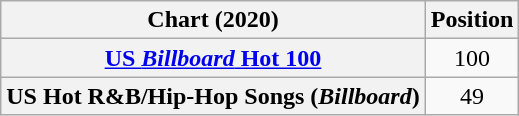<table class="wikitable sortable plainrowheaders" style="text-align:center">
<tr>
<th scope="col">Chart (2020)</th>
<th scope="col">Position</th>
</tr>
<tr>
<th scope="row"><a href='#'>US <em>Billboard</em> Hot 100</a></th>
<td>100</td>
</tr>
<tr>
<th scope="row">US Hot R&B/Hip-Hop Songs (<em>Billboard</em>)</th>
<td>49</td>
</tr>
</table>
